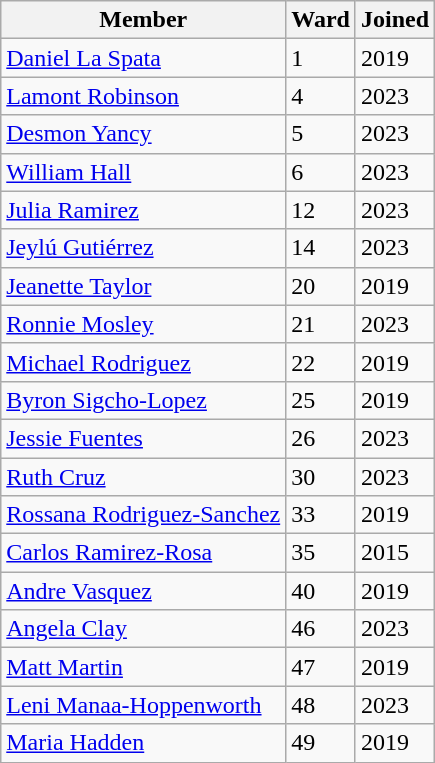<table class="wikitable sortable">
<tr>
<th>Member</th>
<th>Ward</th>
<th>Joined</th>
</tr>
<tr>
<td><a href='#'>Daniel La Spata</a></td>
<td>1</td>
<td>2019</td>
</tr>
<tr>
<td><a href='#'>Lamont Robinson</a></td>
<td>4</td>
<td>2023</td>
</tr>
<tr>
<td><a href='#'>Desmon Yancy</a></td>
<td>5</td>
<td>2023</td>
</tr>
<tr>
<td><a href='#'>William Hall</a></td>
<td>6</td>
<td>2023</td>
</tr>
<tr>
<td><a href='#'>Julia Ramirez</a></td>
<td>12</td>
<td>2023</td>
</tr>
<tr>
<td><a href='#'>Jeylú Gutiérrez</a></td>
<td>14</td>
<td>2023</td>
</tr>
<tr>
<td><a href='#'>Jeanette Taylor</a></td>
<td>20</td>
<td>2019</td>
</tr>
<tr>
<td><a href='#'>Ronnie Mosley</a></td>
<td>21</td>
<td>2023</td>
</tr>
<tr>
<td><a href='#'>Michael Rodriguez</a></td>
<td>22</td>
<td>2019</td>
</tr>
<tr>
<td><a href='#'>Byron Sigcho-Lopez</a></td>
<td>25</td>
<td>2019</td>
</tr>
<tr>
<td><a href='#'>Jessie Fuentes</a></td>
<td>26</td>
<td>2023</td>
</tr>
<tr>
<td><a href='#'>Ruth Cruz</a></td>
<td>30</td>
<td>2023</td>
</tr>
<tr>
<td><a href='#'>Rossana Rodriguez-Sanchez</a></td>
<td>33</td>
<td>2019</td>
</tr>
<tr>
<td><a href='#'>Carlos Ramirez-Rosa</a></td>
<td>35</td>
<td>2015</td>
</tr>
<tr>
<td><a href='#'>Andre Vasquez</a></td>
<td>40</td>
<td>2019</td>
</tr>
<tr>
<td><a href='#'>Angela Clay</a></td>
<td>46</td>
<td>2023</td>
</tr>
<tr>
<td><a href='#'>Matt Martin</a></td>
<td>47</td>
<td>2019</td>
</tr>
<tr>
<td><a href='#'>Leni Manaa-Hoppenworth</a></td>
<td>48</td>
<td>2023</td>
</tr>
<tr>
<td><a href='#'>Maria Hadden</a></td>
<td>49</td>
<td>2019</td>
</tr>
</table>
